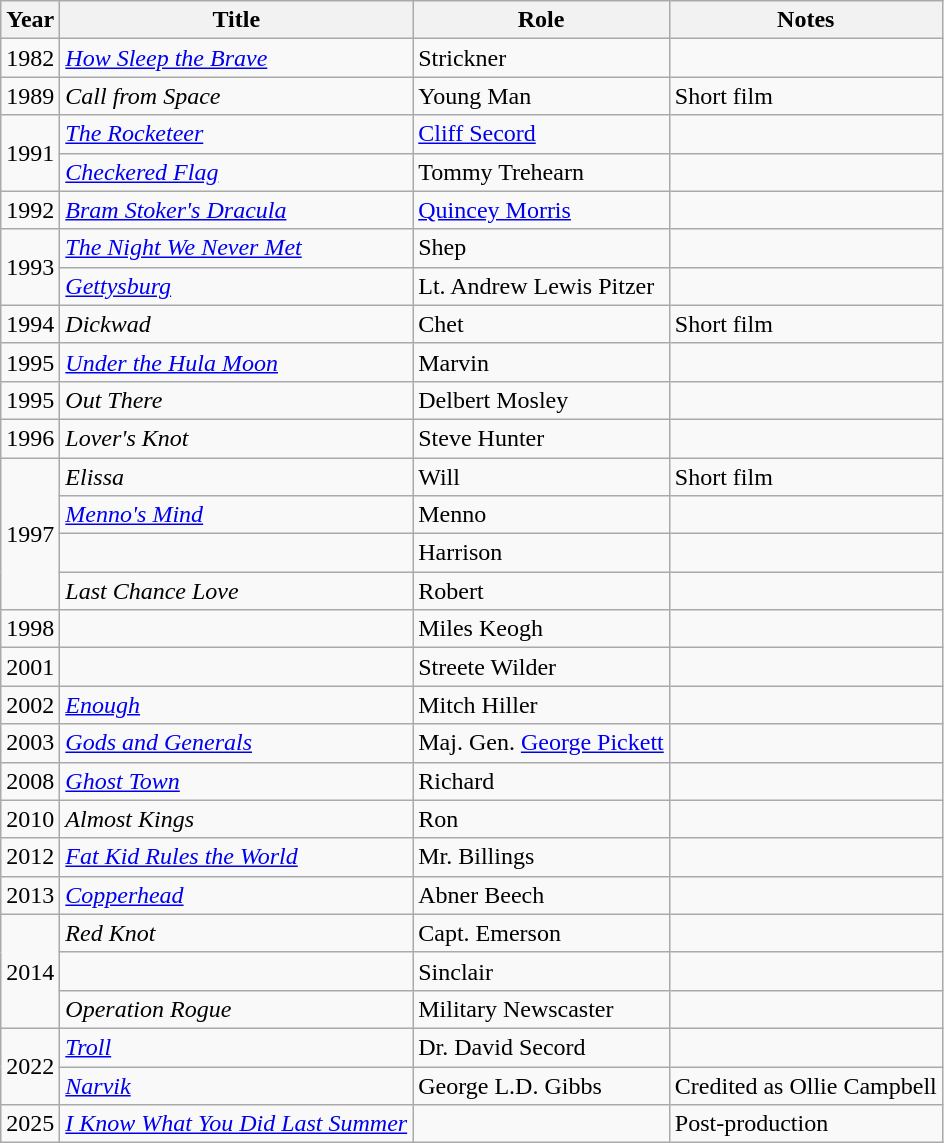<table class="wikitable sortable">
<tr>
<th>Year</th>
<th>Title</th>
<th>Role</th>
<th class="unsortable">Notes</th>
</tr>
<tr>
<td>1982</td>
<td><em><a href='#'>How Sleep the Brave</a></em></td>
<td>Strickner</td>
<td></td>
</tr>
<tr>
<td>1989</td>
<td><em>Call from Space</em></td>
<td>Young Man</td>
<td>Short film</td>
</tr>
<tr>
<td rowspan=2>1991</td>
<td><em><a href='#'>The Rocketeer</a></em></td>
<td><a href='#'>Cliff Secord</a></td>
<td></td>
</tr>
<tr>
<td><em><a href='#'>Checkered Flag</a></em></td>
<td>Tommy Trehearn</td>
<td></td>
</tr>
<tr>
<td>1992</td>
<td><em><a href='#'>Bram Stoker's Dracula</a></em></td>
<td><a href='#'>Quincey Morris</a></td>
<td></td>
</tr>
<tr>
<td rowspan=2>1993</td>
<td><em><a href='#'>The Night We Never Met</a></em></td>
<td>Shep</td>
<td></td>
</tr>
<tr>
<td><em><a href='#'>Gettysburg</a></em></td>
<td>Lt. Andrew Lewis Pitzer</td>
<td></td>
</tr>
<tr>
<td>1994</td>
<td><em>Dickwad</em></td>
<td>Chet</td>
<td>Short film</td>
</tr>
<tr>
<td>1995</td>
<td><em><a href='#'>Under the Hula Moon</a></em></td>
<td>Marvin</td>
<td></td>
</tr>
<tr>
<td>1995</td>
<td><em>Out There</em></td>
<td>Delbert Mosley</td>
<td></td>
</tr>
<tr>
<td>1996</td>
<td><em>Lover's Knot</em></td>
<td>Steve Hunter</td>
<td></td>
</tr>
<tr>
<td rowspan=4>1997</td>
<td><em>Elissa</em></td>
<td>Will</td>
<td>Short film</td>
</tr>
<tr>
<td><em><a href='#'>Menno's Mind</a></em></td>
<td>Menno</td>
<td></td>
</tr>
<tr>
<td><em></em></td>
<td>Harrison</td>
<td></td>
</tr>
<tr>
<td><em>Last Chance Love</em></td>
<td>Robert</td>
<td></td>
</tr>
<tr>
<td>1998</td>
<td><em></em></td>
<td>Miles Keogh</td>
<td></td>
</tr>
<tr>
<td>2001</td>
<td><em></em></td>
<td>Streete Wilder</td>
<td></td>
</tr>
<tr>
<td>2002</td>
<td><em><a href='#'>Enough</a></em></td>
<td>Mitch Hiller</td>
<td></td>
</tr>
<tr>
<td>2003</td>
<td><em><a href='#'>Gods and Generals</a></em></td>
<td>Maj. Gen. <a href='#'>George Pickett</a></td>
<td></td>
</tr>
<tr>
<td>2008</td>
<td><em><a href='#'>Ghost Town</a></em></td>
<td>Richard</td>
<td></td>
</tr>
<tr>
<td>2010</td>
<td><em>Almost Kings</em></td>
<td>Ron</td>
<td></td>
</tr>
<tr>
<td>2012</td>
<td><em><a href='#'>Fat Kid Rules the World</a></em></td>
<td>Mr. Billings</td>
<td></td>
</tr>
<tr>
<td>2013</td>
<td><em><a href='#'>Copperhead</a></em></td>
<td>Abner Beech</td>
<td></td>
</tr>
<tr>
<td rowspan=3>2014</td>
<td><em>Red Knot</em></td>
<td>Capt. Emerson</td>
<td></td>
</tr>
<tr>
<td><em></em></td>
<td>Sinclair</td>
<td></td>
</tr>
<tr>
<td><em>Operation Rogue</em></td>
<td>Military Newscaster</td>
<td></td>
</tr>
<tr>
<td rowspan=2>2022</td>
<td><em><a href='#'>Troll</a></em></td>
<td>Dr. David Secord</td>
<td></td>
</tr>
<tr>
<td><em><a href='#'>Narvik</a></em></td>
<td>George L.D. Gibbs</td>
<td>Credited as Ollie Campbell</td>
</tr>
<tr>
<td>2025</td>
<td><em><a href='#'>I Know What You Did Last Summer</a></em></td>
<td></td>
<td>Post-production</td>
</tr>
</table>
